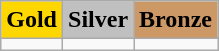<table class=wikitable>
<tr>
<td align=center bgcolor=gold> <strong>Gold</strong></td>
<td align=center bgcolor=silver> <strong>Silver</strong></td>
<td align=center bgcolor=cc9966> <strong>Bronze</strong></td>
</tr>
<tr>
<td></td>
<td></td>
<td></td>
</tr>
</table>
